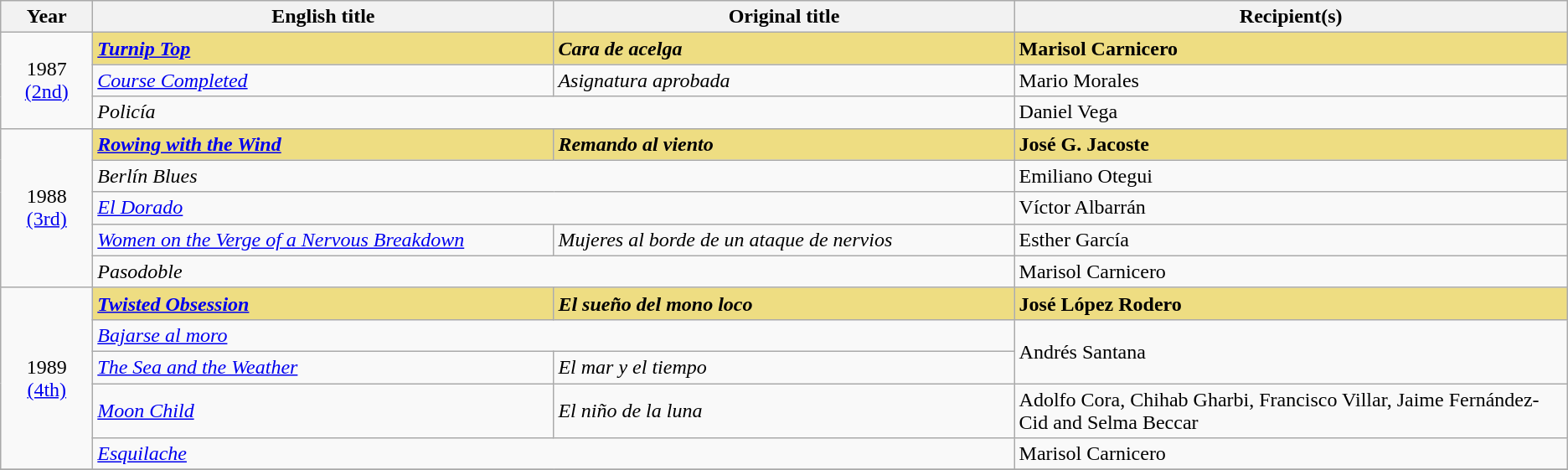<table class="wikitable sortable" style="text-align:left;"style="width:95%">
<tr>
<th scope="col" style="width:5%;">Year</th>
<th scope="col" style="width:25%;">English title</th>
<th scope="col" style="width:25%;">Original title</th>
<th scope="col" style="width:30%;">Recipient(s)</th>
</tr>
<tr>
<td rowspan="3" style="text-align:center;">1987<br><a href='#'>(2nd)</a></td>
<td style="background:#eedd82;"><strong><em><a href='#'>Turnip Top</a></em></strong></td>
<td style="background:#eedd82;"><strong><em>Cara de acelga</em></strong></td>
<td style="background:#eedd82;"><strong>Marisol Carnicero</strong></td>
</tr>
<tr>
<td><em><a href='#'>Course Completed</a></em></td>
<td><em>Asignatura aprobada</em></td>
<td>Mario Morales</td>
</tr>
<tr>
<td colspan="2"><em>Policía</em></td>
<td>Daniel Vega</td>
</tr>
<tr>
<td rowspan="5" style="text-align:center;">1988<br><a href='#'>(3rd)</a></td>
<td style="background:#eedd82;"><strong><em><a href='#'>Rowing with the Wind</a></em></strong></td>
<td style="background:#eedd82;"><strong><em>Remando al viento</em></strong></td>
<td style="background:#eedd82;"><strong>José G. Jacoste</strong></td>
</tr>
<tr>
<td colspan="2"><em>Berlín Blues</em></td>
<td>Emiliano Otegui</td>
</tr>
<tr>
<td colspan="2"><em><a href='#'>El Dorado</a></em></td>
<td>Víctor Albarrán</td>
</tr>
<tr>
<td><em><a href='#'>Women on the Verge of a Nervous Breakdown</a></em></td>
<td><em>Mujeres al borde de un ataque de nervios</em></td>
<td>Esther García</td>
</tr>
<tr>
<td colspan="2"><em>Pasodoble</em></td>
<td>Marisol Carnicero</td>
</tr>
<tr>
<td rowspan="5" style="text-align:center;">1989<br><a href='#'>(4th)</a></td>
<td style="background:#eedd82;"><strong><em><a href='#'>Twisted Obsession</a></em></strong></td>
<td style="background:#eedd82;"><strong><em>El sueño del mono loco</em></strong></td>
<td style="background:#eedd82;"><strong>José López Rodero</strong></td>
</tr>
<tr>
<td colspan="2"><em><a href='#'>Bajarse al moro</a></em></td>
<td rowspan="2">Andrés Santana</td>
</tr>
<tr>
<td><em><a href='#'>The Sea and the Weather</a></em></td>
<td><em>El mar y el tiempo</em></td>
</tr>
<tr>
<td><em><a href='#'>Moon Child</a></em></td>
<td><em>El niño de la luna</em></td>
<td>Adolfo Cora, Chihab Gharbi, Francisco Villar, Jaime Fernández-Cid and Selma Beccar</td>
</tr>
<tr>
<td colspan="2"><em><a href='#'>Esquilache</a></em></td>
<td>Marisol Carnicero</td>
</tr>
<tr>
</tr>
</table>
